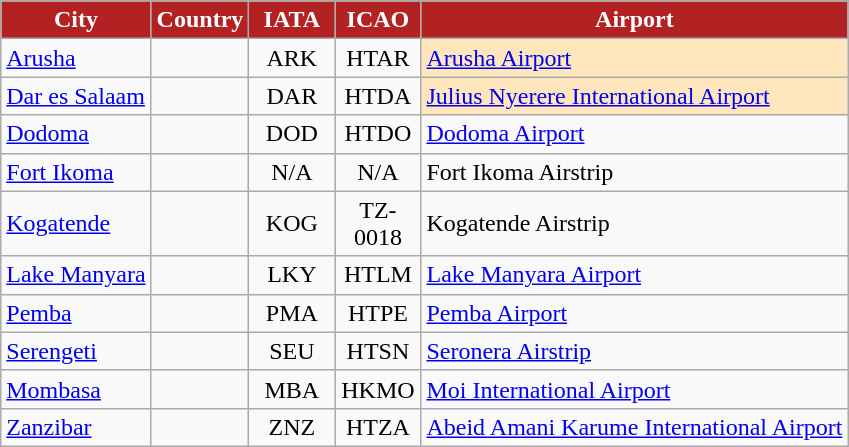<table class="sortable wikitable toccolours">
<tr>
<th style="background-color:#B22222;color: white">City</th>
<th style="background-color:#B22222;color: white">Country</th>
<th style="background-color:#B22222;color: white;width:50px;">IATA</th>
<th style="background-color:#B22222;color: white;width:50px;">ICAO</th>
<th style="background-color:#B22222;color: white">Airport</th>
</tr>
<tr>
<td style=><a href='#'>Arusha</a></td>
<td></td>
<td align=center>ARK</td>
<td align=center>HTAR</td>
<td style="background-color: #FFE6BD"><a href='#'>Arusha Airport</a></td>
</tr>
<tr>
<td style=><a href='#'>Dar es Salaam</a></td>
<td></td>
<td align=center>DAR</td>
<td align=center>HTDA</td>
<td style="background-color: #FFE6BD"><a href='#'>Julius Nyerere International Airport</a></td>
</tr>
<tr>
<td style=><a href='#'>Dodoma</a></td>
<td></td>
<td align=center>DOD</td>
<td align=center>HTDO</td>
<td><a href='#'>Dodoma Airport</a></td>
</tr>
<tr>
<td style=><a href='#'>Fort Ikoma</a></td>
<td></td>
<td align=center>N/A</td>
<td align=center>N/A</td>
<td>Fort Ikoma Airstrip</td>
</tr>
<tr>
<td style=><a href='#'>Kogatende</a></td>
<td></td>
<td align=center>KOG</td>
<td align="center">TZ-0018</td>
<td>Kogatende Airstrip</td>
</tr>
<tr>
<td style=><a href='#'>Lake Manyara</a></td>
<td></td>
<td align=center>LKY</td>
<td align=center>HTLM</td>
<td><a href='#'>Lake Manyara Airport</a></td>
</tr>
<tr>
<td style=><a href='#'>Pemba</a></td>
<td></td>
<td align=center>PMA</td>
<td align=center>HTPE</td>
<td><a href='#'>Pemba Airport</a></td>
</tr>
<tr>
<td style=><a href='#'>Serengeti</a></td>
<td></td>
<td align=center>SEU</td>
<td align=center>HTSN</td>
<td><a href='#'>Seronera Airstrip</a></td>
</tr>
<tr>
<td style=><a href='#'>Mombasa</a></td>
<td></td>
<td align="center">MBA</td>
<td align="center">HKMO</td>
<td><a href='#'>Moi International Airport</a></td>
</tr>
<tr>
<td style=><a href='#'>Zanzibar</a></td>
<td></td>
<td align=center>ZNZ</td>
<td align=center>HTZA</td>
<td><a href='#'>Abeid Amani Karume International Airport</a></td>
</tr>
</table>
